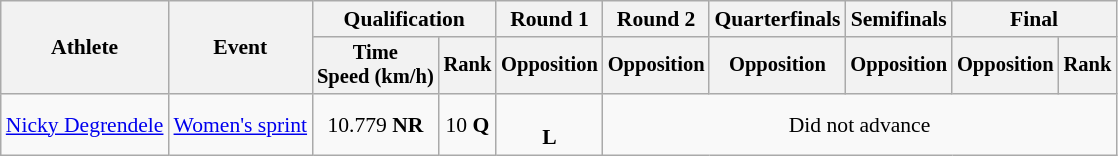<table class="wikitable" style="font-size:90%">
<tr>
<th rowspan=2>Athlete</th>
<th rowspan=2>Event</th>
<th colspan=2>Qualification</th>
<th>Round 1</th>
<th>Round 2</th>
<th>Quarterfinals</th>
<th>Semifinals</th>
<th colspan=2>Final</th>
</tr>
<tr style="font-size:95%">
<th>Time<br>Speed (km/h)</th>
<th>Rank</th>
<th>Opposition</th>
<th>Opposition</th>
<th>Opposition</th>
<th>Opposition</th>
<th>Opposition</th>
<th>Rank</th>
</tr>
<tr align=center>
<td align=left><a href='#'>Nicky Degrendele</a></td>
<td align=left><a href='#'>Women's sprint</a></td>
<td>10.779	<strong>NR</strong></td>
<td>10 <strong>Q</strong></td>
<td><br><strong>L</strong><br></td>
<td colspan=5>Did not advance</td>
</tr>
</table>
